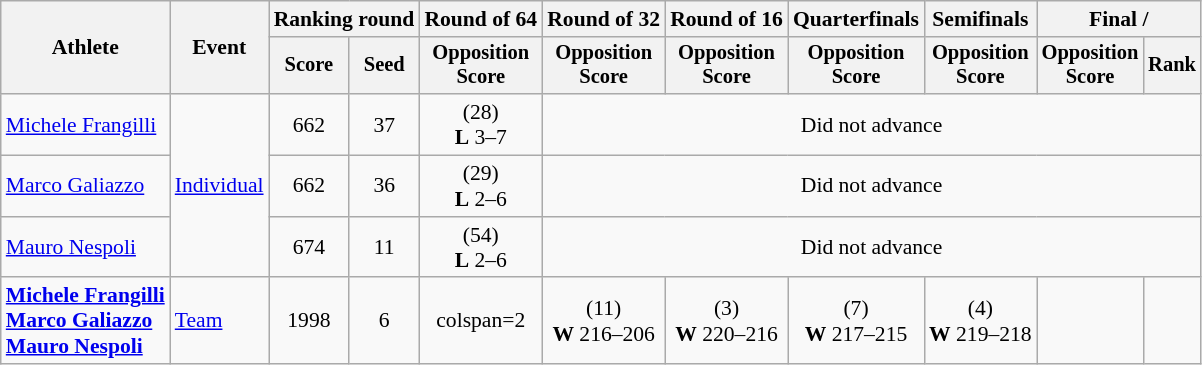<table class="wikitable" style="font-size:90%">
<tr>
<th rowspan="2">Athlete</th>
<th rowspan="2">Event</th>
<th colspan="2">Ranking round</th>
<th>Round of 64</th>
<th>Round of 32</th>
<th>Round of 16</th>
<th>Quarterfinals</th>
<th>Semifinals</th>
<th colspan="2">Final / </th>
</tr>
<tr style="font-size:95%">
<th>Score</th>
<th>Seed</th>
<th>Opposition<br>Score</th>
<th>Opposition<br>Score</th>
<th>Opposition<br>Score</th>
<th>Opposition<br>Score</th>
<th>Opposition<br>Score</th>
<th>Opposition<br>Score</th>
<th>Rank</th>
</tr>
<tr align=center>
<td align=left><a href='#'>Michele Frangilli</a></td>
<td align=left rowspan=3><a href='#'>Individual</a></td>
<td>662</td>
<td>37</td>
<td> (28) <br><strong>L</strong> 3–7</td>
<td colspan=6>Did not advance</td>
</tr>
<tr align=center>
<td align=left><a href='#'>Marco Galiazzo</a></td>
<td>662</td>
<td>36</td>
<td> (29) <br><strong>L</strong> 2–6</td>
<td colspan=6>Did not advance</td>
</tr>
<tr align=center>
<td align=left><a href='#'>Mauro Nespoli</a></td>
<td>674</td>
<td>11</td>
<td> (54)<br><strong>L</strong> 2–6</td>
<td colspan=6>Did not advance</td>
</tr>
<tr align=center>
<td align=left><strong><a href='#'>Michele Frangilli</a><br><a href='#'>Marco Galiazzo</a><br><a href='#'>Mauro Nespoli</a></strong></td>
<td align=left><a href='#'>Team</a></td>
<td>1998</td>
<td>6</td>
<td>colspan=2 </td>
<td> (11)<br><strong>W</strong> 216–206</td>
<td> (3)<br><strong>W</strong> 220–216</td>
<td> (7)<br><strong>W</strong> 217–215</td>
<td> (4)<br><strong>W</strong> 219–218</td>
<td></td>
</tr>
</table>
